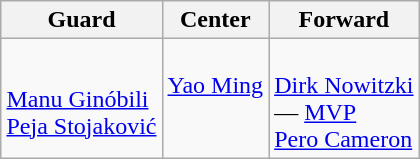<table class=wikitable style="margin:auto">
<tr>
<th>Guard</th>
<th>Center</th>
<th>Forward</th>
</tr>
<tr>
<td><br> <a href='#'>Manu Ginóbili</a> <br>
 <a href='#'>Peja Stojaković</a> <br></td>
<td valign=top><br> <a href='#'>Yao Ming</a> <br></td>
<td><br> <a href='#'>Dirk Nowitzki</a> <br> — <a href='#'>MVP</a><br> <a href='#'>Pero Cameron</a></td>
</tr>
</table>
